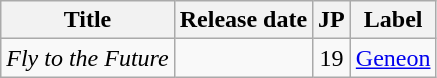<table class="wikitable">
<tr>
<th>Title</th>
<th>Release date</th>
<th>JP<br></th>
<th>Label</th>
</tr>
<tr>
<td><em>Fly to the Future</em></td>
<td></td>
<td align="center">19</td>
<td><a href='#'>Geneon</a></td>
</tr>
</table>
